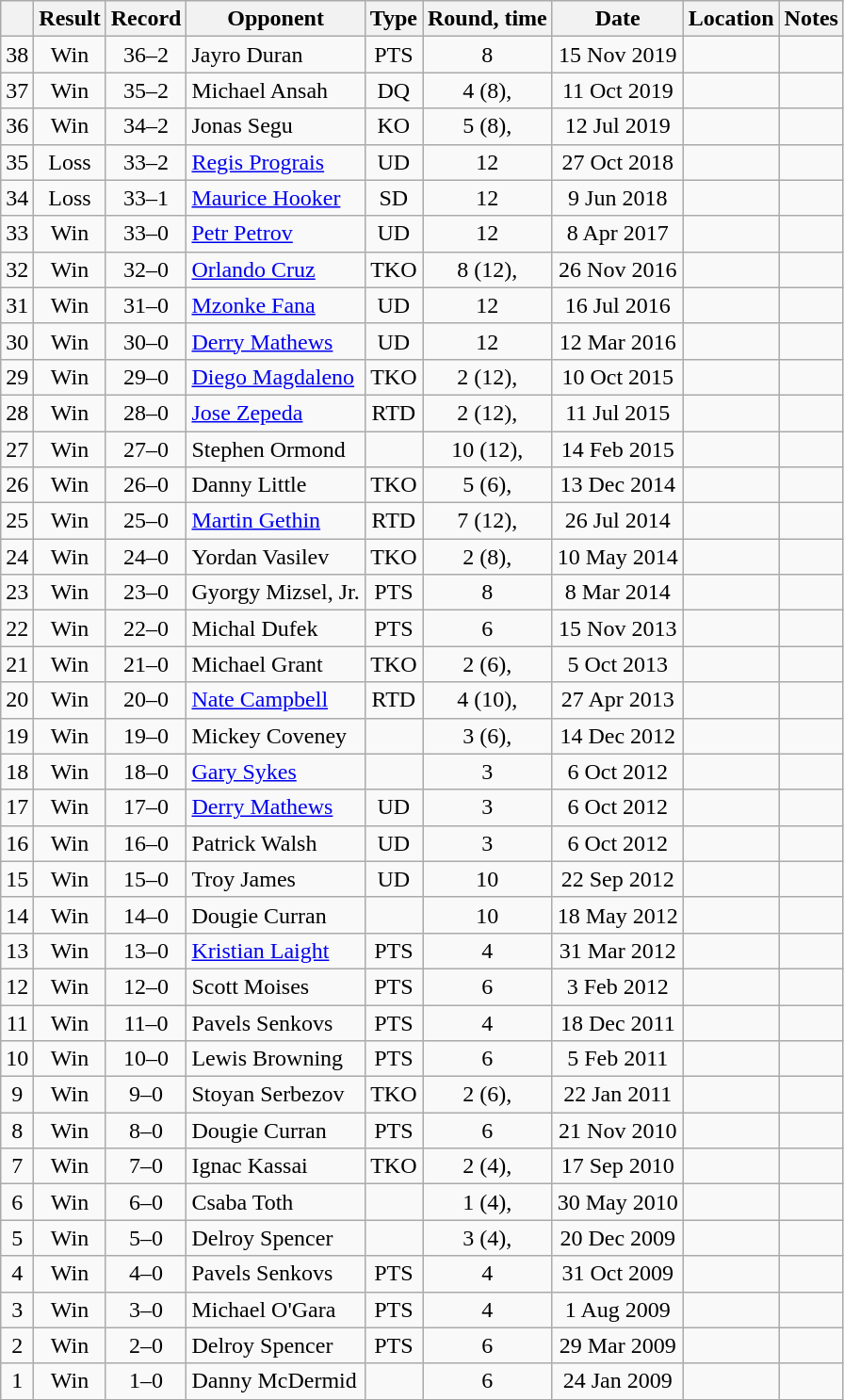<table class="wikitable" style="text-align:center">
<tr>
<th></th>
<th>Result</th>
<th>Record</th>
<th>Opponent</th>
<th>Type</th>
<th>Round, time</th>
<th>Date</th>
<th>Location</th>
<th>Notes</th>
</tr>
<tr>
<td>38</td>
<td>Win</td>
<td>36–2</td>
<td style="text-align:left;">Jayro Duran</td>
<td>PTS</td>
<td>8</td>
<td>15 Nov 2019</td>
<td style="text-align:left;"></td>
<td></td>
</tr>
<tr>
<td>37</td>
<td>Win</td>
<td>35–2</td>
<td style="text-align:left;">Michael Ansah</td>
<td>DQ</td>
<td>4 (8), </td>
<td>11 Oct 2019</td>
<td style="text-align:left;"></td>
<td style="text-align:left;"></td>
</tr>
<tr>
<td>36</td>
<td>Win</td>
<td>34–2</td>
<td style="text-align:left;">Jonas Segu</td>
<td>KO</td>
<td>5 (8), </td>
<td>12 Jul 2019</td>
<td style="text-align:left;"></td>
<td></td>
</tr>
<tr>
<td>35</td>
<td>Loss</td>
<td>33–2</td>
<td style="text-align:left;"><a href='#'>Regis Prograis</a></td>
<td>UD</td>
<td>12</td>
<td>27 Oct 2018</td>
<td style="text-align:left;"></td>
<td style="text-align:left;"></td>
</tr>
<tr>
<td>34</td>
<td>Loss</td>
<td>33–1</td>
<td style="text-align:left;"><a href='#'>Maurice Hooker</a></td>
<td>SD</td>
<td>12</td>
<td>9 Jun 2018</td>
<td style="text-align:left;"></td>
<td style="text-align:left;"></td>
</tr>
<tr>
<td>33</td>
<td>Win</td>
<td>33–0</td>
<td style="text-align:left;"><a href='#'>Petr Petrov</a></td>
<td>UD</td>
<td>12</td>
<td>8 Apr 2017</td>
<td style="text-align:left;"></td>
<td style="text-align:left;"></td>
</tr>
<tr>
<td>32</td>
<td>Win</td>
<td>32–0</td>
<td style="text-align:left;"><a href='#'>Orlando Cruz</a></td>
<td>TKO</td>
<td>8 (12), </td>
<td>26 Nov 2016</td>
<td style="text-align:left;"></td>
<td style="text-align:left;"></td>
</tr>
<tr>
<td>31</td>
<td>Win</td>
<td>31–0</td>
<td style="text-align:left;"><a href='#'>Mzonke Fana</a></td>
<td>UD</td>
<td>12</td>
<td>16 Jul 2016</td>
<td style="text-align:left;"></td>
<td style="text-align:left;"></td>
</tr>
<tr>
<td>30</td>
<td>Win</td>
<td>30–0</td>
<td style="text-align:left;"><a href='#'>Derry Mathews</a></td>
<td>UD</td>
<td>12</td>
<td>12 Mar 2016</td>
<td style="text-align:left;"></td>
<td style="text-align:left;"></td>
</tr>
<tr>
<td>29</td>
<td>Win</td>
<td>29–0</td>
<td style="text-align:left;"><a href='#'>Diego Magdaleno</a></td>
<td>TKO</td>
<td>2 (12), </td>
<td>10 Oct 2015</td>
<td style="text-align:left;"></td>
<td style="text-align:left;"></td>
</tr>
<tr>
<td>28</td>
<td>Win</td>
<td>28–0</td>
<td style="text-align:left;"><a href='#'>Jose Zepeda</a></td>
<td>RTD</td>
<td>2 (12), </td>
<td>11 Jul 2015</td>
<td style="text-align:left;"></td>
<td style="text-align:left;"></td>
</tr>
<tr>
<td>27</td>
<td>Win</td>
<td>27–0</td>
<td style="text-align:left;">Stephen Ormond</td>
<td></td>
<td>10 (12), </td>
<td>14 Feb 2015</td>
<td style="text-align:left;"></td>
<td style="text-align:left;"></td>
</tr>
<tr>
<td>26</td>
<td>Win</td>
<td>26–0</td>
<td style="text-align:left;">Danny Little</td>
<td>TKO</td>
<td>5 (6), </td>
<td>13 Dec 2014</td>
<td style="text-align:left;"></td>
<td></td>
</tr>
<tr>
<td>25</td>
<td>Win</td>
<td>25–0</td>
<td style="text-align:left;"><a href='#'>Martin Gethin</a></td>
<td>RTD</td>
<td>7 (12), </td>
<td>26 Jul 2014</td>
<td style="text-align:left;"></td>
<td style="text-align:left;"></td>
</tr>
<tr>
<td>24</td>
<td>Win</td>
<td>24–0</td>
<td style="text-align:left;">Yordan Vasilev</td>
<td>TKO</td>
<td>2 (8), </td>
<td>10 May 2014</td>
<td style="text-align:left;"></td>
<td></td>
</tr>
<tr>
<td>23</td>
<td>Win</td>
<td>23–0</td>
<td style="text-align:left;">Gyorgy Mizsel, Jr.</td>
<td>PTS</td>
<td>8</td>
<td>8 Mar 2014</td>
<td style="text-align:left;"></td>
<td></td>
</tr>
<tr>
<td>22</td>
<td>Win</td>
<td>22–0</td>
<td style="text-align:left;">Michal Dufek</td>
<td>PTS</td>
<td>6</td>
<td>15 Nov 2013</td>
<td style="text-align:left;"></td>
<td></td>
</tr>
<tr>
<td>21</td>
<td>Win</td>
<td>21–0</td>
<td style="text-align:left;">Michael Grant</td>
<td>TKO</td>
<td>2 (6), </td>
<td>5 Oct 2013</td>
<td style="text-align:left;"></td>
<td></td>
</tr>
<tr>
<td>20</td>
<td>Win</td>
<td>20–0</td>
<td style="text-align:left;"><a href='#'>Nate Campbell</a></td>
<td>RTD</td>
<td>4 (10), </td>
<td>27 Apr 2013</td>
<td style="text-align:left;"></td>
<td></td>
</tr>
<tr>
<td>19</td>
<td>Win</td>
<td>19–0</td>
<td style="text-align:left;">Mickey Coveney</td>
<td></td>
<td>3 (6), </td>
<td>14 Dec 2012</td>
<td style="text-align:left;"></td>
<td></td>
</tr>
<tr>
<td>18</td>
<td>Win</td>
<td>18–0</td>
<td style="text-align:left;"><a href='#'>Gary Sykes</a></td>
<td></td>
<td>3</td>
<td>6 Oct 2012</td>
<td style="text-align:left;"></td>
<td style="text-align:left;"></td>
</tr>
<tr>
<td>17</td>
<td>Win</td>
<td>17–0</td>
<td style="text-align:left;"><a href='#'>Derry Mathews</a></td>
<td>UD</td>
<td>3</td>
<td>6 Oct 2012</td>
<td style="text-align:left;"></td>
<td style="text-align:left;"></td>
</tr>
<tr>
<td>16</td>
<td>Win</td>
<td>16–0</td>
<td style="text-align:left;">Patrick Walsh</td>
<td>UD</td>
<td>3</td>
<td>6 Oct 2012</td>
<td style="text-align:left;"></td>
<td style="text-align:left;"></td>
</tr>
<tr>
<td>15</td>
<td>Win</td>
<td>15–0</td>
<td style="text-align:left;">Troy James</td>
<td>UD</td>
<td>10</td>
<td>22 Sep 2012</td>
<td style="text-align:left;"></td>
<td style="text-align:left;"></td>
</tr>
<tr>
<td>14</td>
<td>Win</td>
<td>14–0</td>
<td style="text-align:left;">Dougie Curran</td>
<td></td>
<td>10</td>
<td>18 May 2012</td>
<td style="text-align:left;"></td>
<td style="text-align:left;"></td>
</tr>
<tr>
<td>13</td>
<td>Win</td>
<td>13–0</td>
<td style="text-align:left;"><a href='#'>Kristian Laight</a></td>
<td>PTS</td>
<td>4</td>
<td>31 Mar 2012</td>
<td style="text-align:left;"></td>
<td></td>
</tr>
<tr>
<td>12</td>
<td>Win</td>
<td>12–0</td>
<td style="text-align:left;">Scott Moises</td>
<td>PTS</td>
<td>6</td>
<td>3 Feb 2012</td>
<td style="text-align:left;"></td>
<td></td>
</tr>
<tr>
<td>11</td>
<td>Win</td>
<td>11–0</td>
<td style="text-align:left;">Pavels Senkovs</td>
<td>PTS</td>
<td>4</td>
<td>18 Dec 2011</td>
<td style="text-align:left;"></td>
<td></td>
</tr>
<tr>
<td>10</td>
<td>Win</td>
<td>10–0</td>
<td style="text-align:left;">Lewis Browning</td>
<td>PTS</td>
<td>6</td>
<td>5 Feb 2011</td>
<td style="text-align:left;"></td>
<td></td>
</tr>
<tr>
<td>9</td>
<td>Win</td>
<td>9–0</td>
<td style="text-align:left;">Stoyan Serbezov</td>
<td>TKO</td>
<td>2 (6), </td>
<td>22 Jan 2011</td>
<td style="text-align:left;"></td>
<td></td>
</tr>
<tr>
<td>8</td>
<td>Win</td>
<td>8–0</td>
<td style="text-align:left;">Dougie Curran</td>
<td>PTS</td>
<td>6</td>
<td>21 Nov 2010</td>
<td style="text-align:left;"></td>
<td style="text-align:left;"></td>
</tr>
<tr>
<td>7</td>
<td>Win</td>
<td>7–0</td>
<td style="text-align:left;">Ignac Kassai</td>
<td>TKO</td>
<td>2 (4), </td>
<td>17 Sep 2010</td>
<td style="text-align:left;"></td>
<td></td>
</tr>
<tr>
<td>6</td>
<td>Win</td>
<td>6–0</td>
<td style="text-align:left;">Csaba Toth</td>
<td></td>
<td>1 (4), </td>
<td>30 May 2010</td>
<td style="text-align:left;"></td>
<td></td>
</tr>
<tr>
<td>5</td>
<td>Win</td>
<td>5–0</td>
<td style="text-align:left;">Delroy Spencer</td>
<td></td>
<td>3 (4), </td>
<td>20 Dec 2009</td>
<td style="text-align:left;"></td>
<td></td>
</tr>
<tr>
<td>4</td>
<td>Win</td>
<td>4–0</td>
<td style="text-align:left;">Pavels Senkovs</td>
<td>PTS</td>
<td>4</td>
<td>31 Oct 2009</td>
<td style="text-align:left;"></td>
<td></td>
</tr>
<tr>
<td>3</td>
<td>Win</td>
<td>3–0</td>
<td style="text-align:left;">Michael O'Gara</td>
<td>PTS</td>
<td>4</td>
<td>1 Aug 2009</td>
<td style="text-align:left;"></td>
<td></td>
</tr>
<tr>
<td>2</td>
<td>Win</td>
<td>2–0</td>
<td style="text-align:left;">Delroy Spencer</td>
<td>PTS</td>
<td>6</td>
<td>29 Mar 2009</td>
<td style="text-align:left;"></td>
<td></td>
</tr>
<tr>
<td>1</td>
<td>Win</td>
<td>1–0</td>
<td style="text-align:left;">Danny McDermid</td>
<td></td>
<td>6</td>
<td>24 Jan 2009</td>
<td style="text-align:left;"></td>
<td></td>
</tr>
</table>
